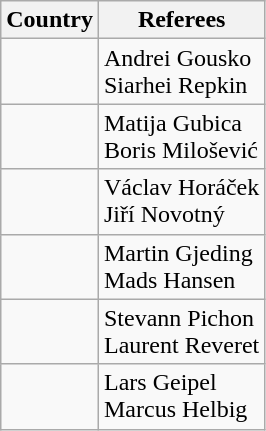<table class="wikitable">
<tr>
<th>Country</th>
<th>Referees</th>
</tr>
<tr>
<td></td>
<td>Andrei Gousko<br>Siarhei Repkin</td>
</tr>
<tr>
<td></td>
<td>Matija Gubica<br>Boris Milošević</td>
</tr>
<tr>
<td></td>
<td>Václav Horáček<br>Jiří Novotný</td>
</tr>
<tr>
<td></td>
<td>Martin Gjeding<br>Mads Hansen</td>
</tr>
<tr>
<td></td>
<td>Stevann Pichon<br>Laurent Reveret</td>
</tr>
<tr>
<td></td>
<td>Lars Geipel<br>Marcus Helbig</td>
</tr>
</table>
